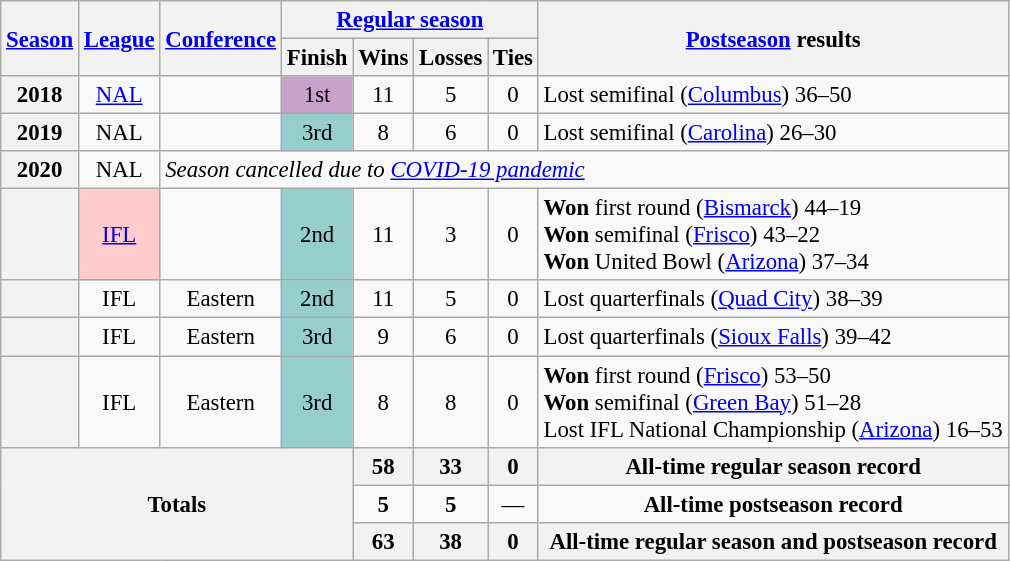<table class="wikitable" style="text-align:center; font-size: 95%;">
<tr>
<th rowspan="2"><a href='#'>Season</a></th>
<th rowspan="2"><a href='#'>League</a></th>
<th rowspan="2"><a href='#'>Conference</a></th>
<th colspan="4"><a href='#'>Regular season</a></th>
<th rowspan="2"><a href='#'>Postseason</a> results</th>
</tr>
<tr>
<th>Finish</th>
<th>Wins</th>
<th>Losses</th>
<th>Ties</th>
</tr>
<tr>
<th>2018</th>
<td><a href='#'>NAL</a></td>
<td></td>
<td bgcolor="#c8a2c8">1st</td>
<td>11</td>
<td>5</td>
<td>0</td>
<td align="left">Lost semifinal (<a href='#'>Columbus</a>) 36–50</td>
</tr>
<tr>
<th>2019</th>
<td>NAL</td>
<td></td>
<td bgcolor="#96cdcd">3rd</td>
<td>8</td>
<td>6</td>
<td>0</td>
<td align="left">Lost semifinal (<a href='#'>Carolina</a>) 26–30</td>
</tr>
<tr>
<th>2020</th>
<td>NAL</td>
<td colspan=7; align=left><em>Season cancelled due to <a href='#'>COVID-19 pandemic</a></em></td>
</tr>
<tr>
<th></th>
<td bgcolor="#fcc"><a href='#'>IFL</a></td>
<td></td>
<td bgcolor="#96cdcd">2nd</td>
<td>11</td>
<td>3</td>
<td>0</td>
<td align="left"><strong>Won</strong> first round (<a href='#'>Bismarck</a>) 44–19<br><strong>Won</strong> semifinal (<a href='#'>Frisco</a>) 43–22<br><strong>Won</strong> United Bowl (<a href='#'>Arizona</a>) 37–34</td>
</tr>
<tr>
<th></th>
<td>IFL</td>
<td>Eastern</td>
<td bgcolor="#96cdcd">2nd</td>
<td>11</td>
<td>5</td>
<td>0</td>
<td align="left">Lost quarterfinals (<a href='#'>Quad City</a>) 38–39</td>
</tr>
<tr>
<th></th>
<td>IFL</td>
<td>Eastern</td>
<td bgcolor="#96cdcd">3rd</td>
<td>9</td>
<td>6</td>
<td>0</td>
<td align="left">Lost quarterfinals (<a href='#'>Sioux Falls</a>) 39–42</td>
</tr>
<tr>
<th></th>
<td>IFL</td>
<td>Eastern</td>
<td bgcolor="#96cdcd">3rd</td>
<td>8</td>
<td>8</td>
<td>0</td>
<td align="left"><strong>Won</strong> first round (<a href='#'>Frisco</a>) 53–50<br><strong>Won</strong> semifinal (<a href='#'>Green Bay</a>) 51–28<br>Lost IFL National Championship (<a href='#'>Arizona</a>) 16–53</td>
</tr>
<tr>
<th rowspan="3" colspan="4">Totals</th>
<th>58</th>
<th>33</th>
<th>0</th>
<th>All-time regular season record</th>
</tr>
<tr>
<td><strong>5</strong></td>
<td><strong>5</strong></td>
<td>—</td>
<td><strong>All-time postseason record</strong></td>
</tr>
<tr>
<th>63</th>
<th>38</th>
<th>0</th>
<th>All-time regular season and postseason record</th>
</tr>
</table>
